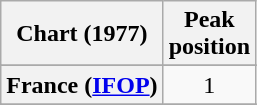<table class="wikitable sortable plainrowheaders" style="text-align:center">
<tr>
<th scope="col">Chart (1977)</th>
<th scope="col">Peak<br>position</th>
</tr>
<tr>
</tr>
<tr>
</tr>
<tr>
<th scope="row">France (<a href='#'>IFOP</a>)</th>
<td align="center">1</td>
</tr>
<tr>
</tr>
<tr>
</tr>
<tr>
</tr>
<tr>
</tr>
</table>
